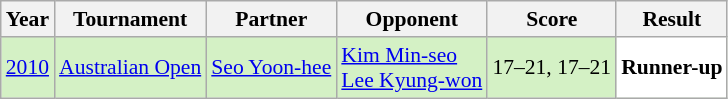<table class="sortable wikitable" style="font-size: 90%;">
<tr>
<th>Year</th>
<th>Tournament</th>
<th>Partner</th>
<th>Opponent</th>
<th>Score</th>
<th>Result</th>
</tr>
<tr style="background:#D4F1C5">
<td align="center"><a href='#'>2010</a></td>
<td align="left"><a href='#'>Australian Open</a></td>
<td align="left"> <a href='#'>Seo Yoon-hee</a></td>
<td align="left"> <a href='#'>Kim Min-seo</a> <br>  <a href='#'>Lee Kyung-won</a></td>
<td align="left">17–21, 17–21</td>
<td style="text-align:left; background:white"> <strong>Runner-up</strong></td>
</tr>
</table>
